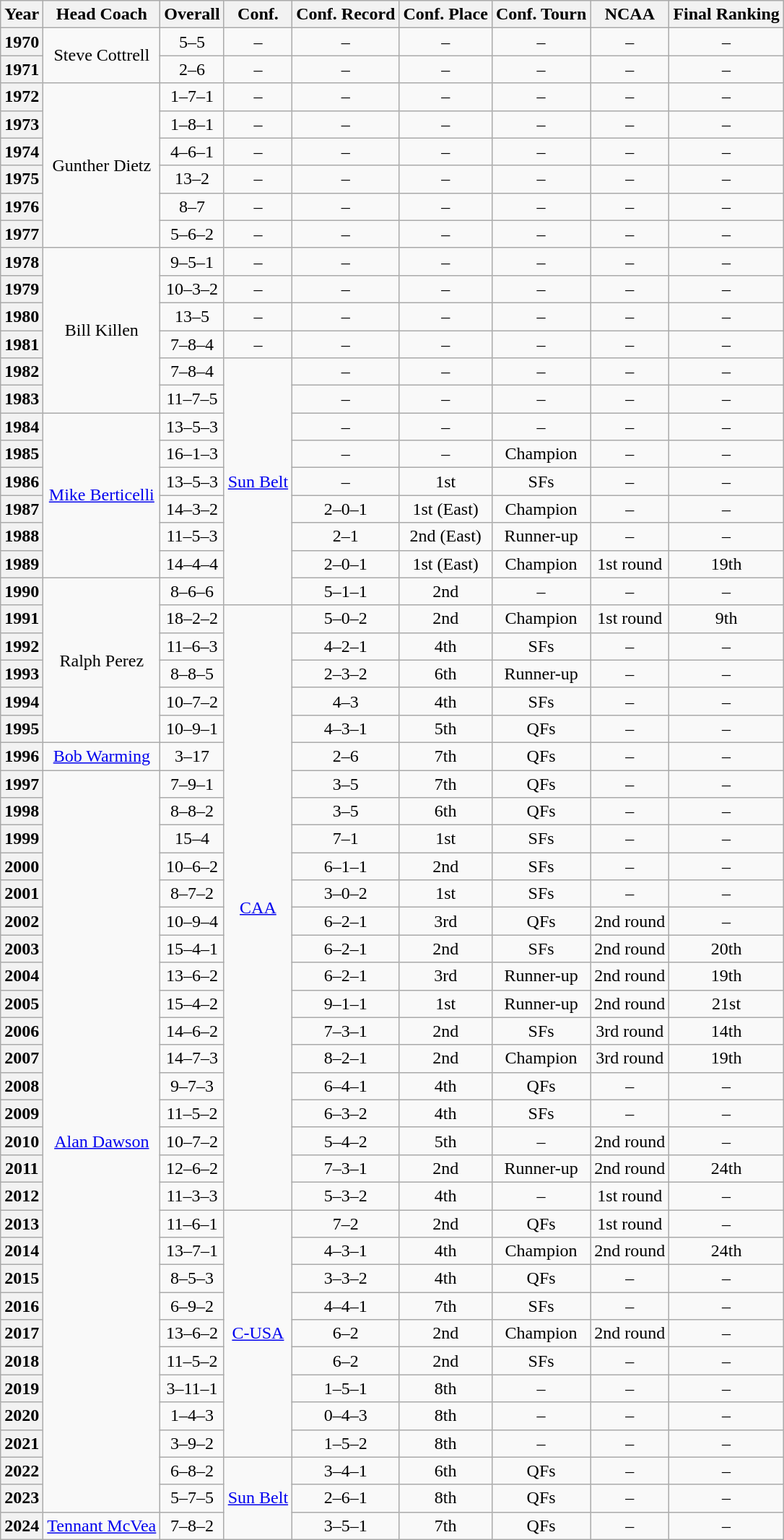<table class="wikitable sortable" style="text-align: center;">
<tr>
<th>Year</th>
<th>Head Coach</th>
<th>Overall</th>
<th>Conf.</th>
<th>Conf. Record</th>
<th>Conf. Place</th>
<th>Conf. Tourn</th>
<th>NCAA</th>
<th>Final Ranking</th>
</tr>
<tr>
<th>1970</th>
<td rowspan="2">Steve Cottrell</td>
<td>5–5</td>
<td>–</td>
<td>–</td>
<td>–</td>
<td>–</td>
<td>–</td>
<td>–</td>
</tr>
<tr>
<th>1971</th>
<td>2–6</td>
<td>–</td>
<td>–</td>
<td>–</td>
<td>–</td>
<td>–</td>
<td>–</td>
</tr>
<tr>
<th>1972</th>
<td rowspan="6">Gunther Dietz</td>
<td>1–7–1</td>
<td>–</td>
<td>–</td>
<td>–</td>
<td>–</td>
<td>–</td>
<td>–</td>
</tr>
<tr>
<th>1973</th>
<td>1–8–1</td>
<td>–</td>
<td>–</td>
<td>–</td>
<td>–</td>
<td>–</td>
<td>–</td>
</tr>
<tr>
<th>1974</th>
<td>4–6–1</td>
<td>–</td>
<td>–</td>
<td>–</td>
<td>–</td>
<td>–</td>
<td>–</td>
</tr>
<tr>
<th>1975</th>
<td>13–2</td>
<td>–</td>
<td>–</td>
<td>–</td>
<td>–</td>
<td>–</td>
<td>–</td>
</tr>
<tr>
<th>1976</th>
<td>8–7</td>
<td>–</td>
<td>–</td>
<td>–</td>
<td>–</td>
<td>–</td>
<td>–</td>
</tr>
<tr>
<th>1977</th>
<td>5–6–2</td>
<td>–</td>
<td>–</td>
<td>–</td>
<td>–</td>
<td>–</td>
<td>–</td>
</tr>
<tr>
<th>1978</th>
<td rowspan="6">Bill Killen</td>
<td>9–5–1</td>
<td>–</td>
<td>–</td>
<td>–</td>
<td>–</td>
<td>–</td>
<td>–</td>
</tr>
<tr>
<th>1979</th>
<td>10–3–2</td>
<td>–</td>
<td>–</td>
<td>–</td>
<td>–</td>
<td>–</td>
<td>–</td>
</tr>
<tr>
<th>1980</th>
<td>13–5</td>
<td>–</td>
<td>–</td>
<td>–</td>
<td>–</td>
<td>–</td>
<td>–</td>
</tr>
<tr>
<th>1981</th>
<td>7–8–4</td>
<td>–</td>
<td>–</td>
<td>–</td>
<td>–</td>
<td>–</td>
<td>–</td>
</tr>
<tr>
<th>1982</th>
<td>7–8–4</td>
<td rowspan=9><a href='#'>Sun Belt</a></td>
<td>–</td>
<td>–</td>
<td>–</td>
<td>–</td>
<td>–</td>
</tr>
<tr>
<th>1983</th>
<td>11–7–5</td>
<td>–</td>
<td>–</td>
<td>–</td>
<td>–</td>
<td>–</td>
</tr>
<tr>
<th>1984</th>
<td rowspan="6"><a href='#'>Mike Berticelli</a></td>
<td>13–5–3</td>
<td>–</td>
<td>–</td>
<td>–</td>
<td>–</td>
<td>–</td>
</tr>
<tr>
<th>1985</th>
<td>16–1–3</td>
<td>–</td>
<td>–</td>
<td>Champion</td>
<td>–</td>
<td>–</td>
</tr>
<tr>
<th>1986</th>
<td>13–5–3</td>
<td>–</td>
<td>1st</td>
<td>SFs</td>
<td>–</td>
<td>–</td>
</tr>
<tr>
<th>1987</th>
<td>14–3–2</td>
<td>2–0–1</td>
<td>1st (East)</td>
<td>Champion</td>
<td>–</td>
<td>–</td>
</tr>
<tr>
<th>1988</th>
<td>11–5–3</td>
<td>2–1</td>
<td>2nd (East)</td>
<td>Runner-up</td>
<td>–</td>
<td>–</td>
</tr>
<tr>
<th>1989</th>
<td>14–4–4</td>
<td>2–0–1</td>
<td>1st (East)</td>
<td>Champion</td>
<td>1st round</td>
<td>19th</td>
</tr>
<tr>
<th>1990</th>
<td rowspan="6">Ralph Perez</td>
<td>8–6–6</td>
<td>5–1–1</td>
<td>2nd</td>
<td>–</td>
<td>–</td>
<td>–</td>
</tr>
<tr>
<th>1991</th>
<td>18–2–2</td>
<td rowspan=22><a href='#'>CAA</a></td>
<td>5–0–2</td>
<td>2nd</td>
<td>Champion</td>
<td>1st round</td>
<td>9th</td>
</tr>
<tr>
<th>1992</th>
<td>11–6–3</td>
<td>4–2–1</td>
<td>4th</td>
<td>SFs</td>
<td>–</td>
<td>–</td>
</tr>
<tr>
<th>1993</th>
<td>8–8–5</td>
<td>2–3–2</td>
<td>6th</td>
<td>Runner-up</td>
<td>–</td>
<td>–</td>
</tr>
<tr>
<th>1994</th>
<td>10–7–2</td>
<td>4–3</td>
<td>4th</td>
<td>SFs</td>
<td>–</td>
<td>–</td>
</tr>
<tr>
<th>1995</th>
<td>10–9–1</td>
<td>4–3–1</td>
<td>5th</td>
<td>QFs</td>
<td>–</td>
<td>–</td>
</tr>
<tr>
<th>1996</th>
<td><a href='#'>Bob Warming</a></td>
<td>3–17</td>
<td>2–6</td>
<td>7th</td>
<td>QFs</td>
<td>–</td>
<td>–</td>
</tr>
<tr>
<th>1997</th>
<td rowspan="27"><a href='#'>Alan Dawson</a></td>
<td>7–9–1</td>
<td>3–5</td>
<td>7th</td>
<td>QFs</td>
<td>–</td>
<td>–</td>
</tr>
<tr>
<th>1998</th>
<td>8–8–2</td>
<td>3–5</td>
<td>6th</td>
<td>QFs</td>
<td>–</td>
<td>–</td>
</tr>
<tr>
<th>1999</th>
<td>15–4</td>
<td>7–1</td>
<td>1st</td>
<td>SFs</td>
<td>–</td>
<td>–</td>
</tr>
<tr>
<th>2000</th>
<td>10–6–2</td>
<td>6–1–1</td>
<td>2nd</td>
<td>SFs</td>
<td>–</td>
<td>–</td>
</tr>
<tr>
<th>2001</th>
<td>8–7–2</td>
<td>3–0–2</td>
<td>1st</td>
<td>SFs</td>
<td>–</td>
<td>–</td>
</tr>
<tr>
<th>2002</th>
<td>10–9–4</td>
<td>6–2–1</td>
<td>3rd</td>
<td>QFs</td>
<td>2nd round</td>
<td>–</td>
</tr>
<tr>
<th>2003</th>
<td>15–4–1</td>
<td>6–2–1</td>
<td>2nd</td>
<td>SFs</td>
<td>2nd round</td>
<td>20th</td>
</tr>
<tr>
<th>2004</th>
<td>13–6–2</td>
<td>6–2–1</td>
<td>3rd</td>
<td>Runner-up</td>
<td>2nd round</td>
<td>19th</td>
</tr>
<tr>
<th>2005</th>
<td>15–4–2</td>
<td>9–1–1</td>
<td>1st</td>
<td>Runner-up</td>
<td>2nd round</td>
<td>21st</td>
</tr>
<tr>
<th>2006</th>
<td>14–6–2</td>
<td>7–3–1</td>
<td>2nd</td>
<td>SFs</td>
<td>3rd round</td>
<td>14th</td>
</tr>
<tr>
<th>2007</th>
<td>14–7–3</td>
<td>8–2–1</td>
<td>2nd</td>
<td>Champion</td>
<td>3rd round</td>
<td>19th</td>
</tr>
<tr>
<th>2008</th>
<td>9–7–3</td>
<td>6–4–1</td>
<td>4th</td>
<td>QFs</td>
<td>–</td>
<td>–</td>
</tr>
<tr>
<th>2009</th>
<td>11–5–2</td>
<td>6–3–2</td>
<td>4th</td>
<td>SFs</td>
<td>–</td>
<td>–</td>
</tr>
<tr>
<th>2010</th>
<td>10–7–2</td>
<td>5–4–2</td>
<td>5th</td>
<td>–</td>
<td>2nd round</td>
<td>–</td>
</tr>
<tr>
<th>2011</th>
<td>12–6–2</td>
<td>7–3–1</td>
<td>2nd</td>
<td>Runner-up</td>
<td>2nd round</td>
<td>24th</td>
</tr>
<tr>
<th>2012</th>
<td>11–3–3</td>
<td>5–3–2</td>
<td>4th</td>
<td>–</td>
<td>1st round</td>
<td>–</td>
</tr>
<tr>
<th>2013</th>
<td>11–6–1</td>
<td rowspan=9><a href='#'>C-USA</a></td>
<td>7–2</td>
<td>2nd</td>
<td>QFs</td>
<td>1st round</td>
<td>–</td>
</tr>
<tr>
<th>2014</th>
<td>13–7–1</td>
<td>4–3–1</td>
<td>4th</td>
<td>Champion</td>
<td>2nd round</td>
<td>24th</td>
</tr>
<tr>
<th>2015</th>
<td>8–5–3</td>
<td>3–3–2</td>
<td>4th</td>
<td>QFs</td>
<td>–</td>
<td>–</td>
</tr>
<tr>
<th>2016</th>
<td>6–9–2</td>
<td>4–4–1</td>
<td>7th</td>
<td>SFs</td>
<td>–</td>
<td>–</td>
</tr>
<tr>
<th>2017</th>
<td>13–6–2</td>
<td>6–2</td>
<td>2nd</td>
<td>Champion</td>
<td>2nd round</td>
<td>–</td>
</tr>
<tr>
<th>2018</th>
<td>11–5–2</td>
<td>6–2</td>
<td>2nd</td>
<td>SFs</td>
<td>–</td>
<td>–</td>
</tr>
<tr>
<th>2019</th>
<td>3–11–1</td>
<td>1–5–1</td>
<td>8th</td>
<td>–</td>
<td>–</td>
<td>–</td>
</tr>
<tr>
<th>2020</th>
<td>1–4–3</td>
<td>0–4–3</td>
<td>8th</td>
<td>–</td>
<td>–</td>
<td>–</td>
</tr>
<tr>
<th>2021</th>
<td>3–9–2</td>
<td>1–5–2</td>
<td>8th</td>
<td>–</td>
<td>–</td>
<td>–</td>
</tr>
<tr>
<th>2022</th>
<td>6–8–2</td>
<td rowspan=3><a href='#'>Sun Belt</a></td>
<td>3–4–1</td>
<td>6th</td>
<td>QFs</td>
<td>–</td>
<td>–</td>
</tr>
<tr>
<th>2023</th>
<td>5–7–5</td>
<td>2–6–1</td>
<td>8th</td>
<td>QFs</td>
<td>–</td>
<td>–</td>
</tr>
<tr>
<th>2024</th>
<td><a href='#'>Tennant McVea</a></td>
<td>7–8–2</td>
<td>3–5–1</td>
<td>7th</td>
<td>QFs</td>
<td>–</td>
<td>–</td>
</tr>
</table>
